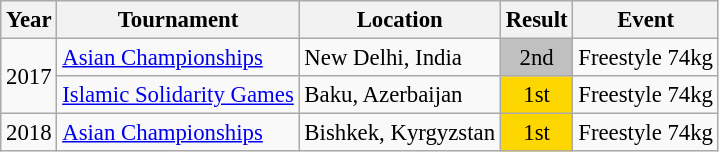<table class="wikitable" style="font-size:95%;">
<tr>
<th>Year</th>
<th>Tournament</th>
<th>Location</th>
<th>Result</th>
<th>Event</th>
</tr>
<tr>
<td rowspan=2>2017</td>
<td><a href='#'>Asian Championships</a></td>
<td>New Delhi, India</td>
<td align="center" bgcolor="silver">2nd</td>
<td>Freestyle 74kg</td>
</tr>
<tr>
<td><a href='#'>Islamic Solidarity Games</a></td>
<td>Baku, Azerbaijan</td>
<td align="center" bgcolor="gold">1st</td>
<td>Freestyle 74kg</td>
</tr>
<tr>
<td>2018</td>
<td><a href='#'>Asian Championships</a></td>
<td>Bishkek, Kyrgyzstan</td>
<td align="center" bgcolor="gold">1st</td>
<td>Freestyle 74kg</td>
</tr>
</table>
